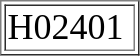<table border="1">
<tr>
<td style="background:white; font-size: 18pt; color: black"> H02401 </td>
</tr>
</table>
